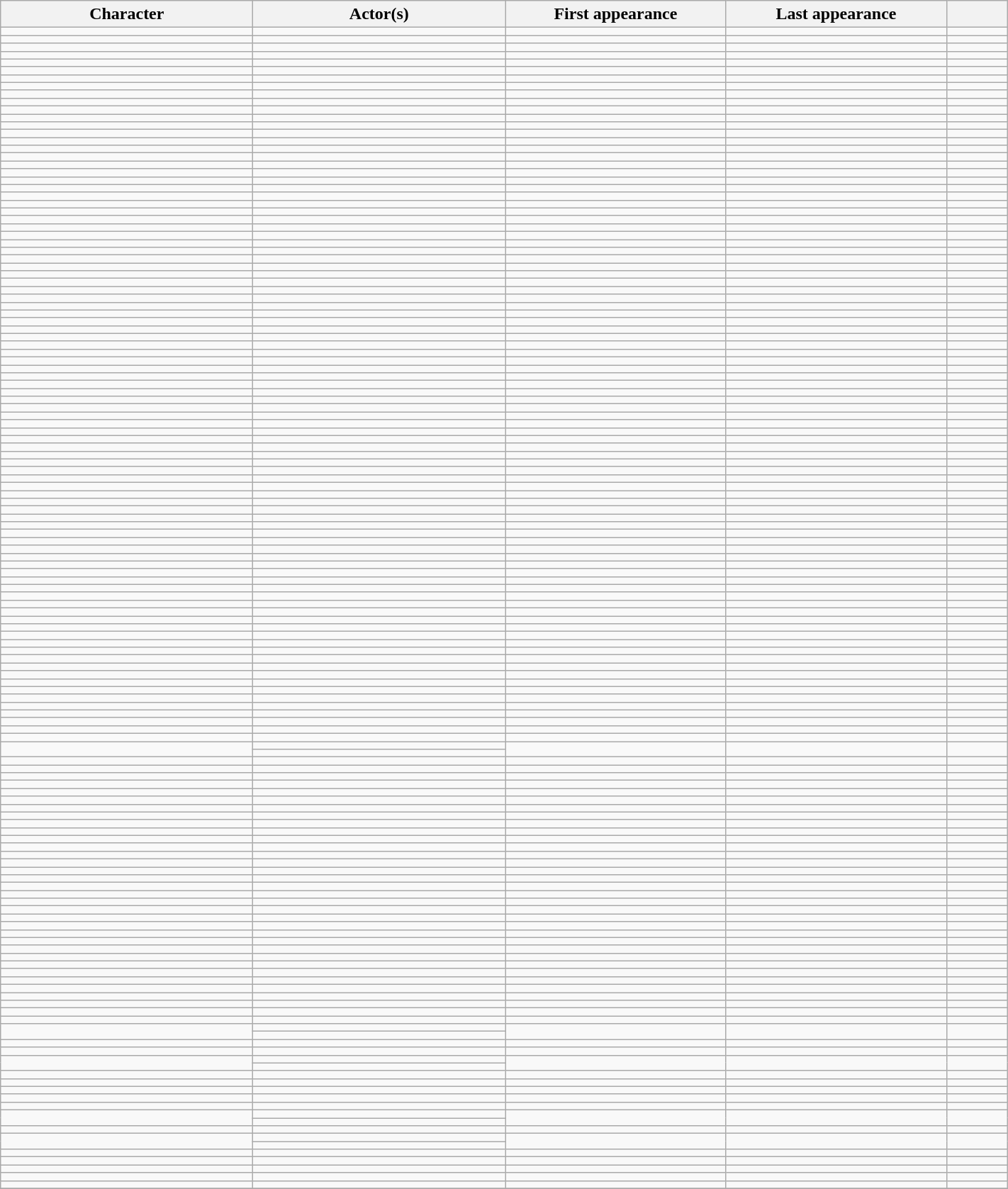<table class="wikitable sortable">
<tr>
<th scope="col" style="width:230px;">Character</th>
<th scope="col" style="width:230px;">Actor(s)</th>
<th scope="col" style="width:200px;">First appearance</th>
<th scope="col" style="width:200px;">Last appearance</th>
<th scope="col" style="width:50px;"></th>
</tr>
<tr>
<td></td>
<td></td>
<td></td>
<td></td>
<td style="text-align:center;"></td>
</tr>
<tr>
<td></td>
<td></td>
<td></td>
<td></td>
<td style="text-align:center;"></td>
</tr>
<tr>
<td></td>
<td></td>
<td></td>
<td></td>
<td style="text-align:center;"></td>
</tr>
<tr>
<td></td>
<td></td>
<td></td>
<td></td>
<td style="text-align:center;"></td>
</tr>
<tr>
<td></td>
<td></td>
<td></td>
<td></td>
<td style="text-align:center;"></td>
</tr>
<tr>
<td></td>
<td></td>
<td></td>
<td></td>
<td style="text-align:center;"></td>
</tr>
<tr>
<td></td>
<td></td>
<td></td>
<td></td>
<td style="text-align:center;"></td>
</tr>
<tr>
<td></td>
<td></td>
<td></td>
<td></td>
<td style="text-align:center;"></td>
</tr>
<tr>
<td></td>
<td></td>
<td></td>
<td></td>
<td style="text-align:center;"></td>
</tr>
<tr>
<td></td>
<td></td>
<td></td>
<td></td>
<td style="text-align:center;"></td>
</tr>
<tr>
<td></td>
<td></td>
<td></td>
<td></td>
<td style="text-align:center;"></td>
</tr>
<tr>
<td></td>
<td></td>
<td></td>
<td></td>
<td style="text-align:center;"></td>
</tr>
<tr>
<td></td>
<td></td>
<td></td>
<td></td>
<td style="text-align:center;"></td>
</tr>
<tr>
<td></td>
<td></td>
<td></td>
<td></td>
<td style="text-align:center;"></td>
</tr>
<tr>
<td></td>
<td></td>
<td></td>
<td></td>
<td style="text-align:center;"></td>
</tr>
<tr>
<td></td>
<td></td>
<td></td>
<td></td>
<td style="text-align:center;"></td>
</tr>
<tr>
<td></td>
<td></td>
<td></td>
<td></td>
<td style="text-align:center;"></td>
</tr>
<tr>
<td></td>
<td></td>
<td></td>
<td></td>
<td style="text-align:center;"></td>
</tr>
<tr>
<td></td>
<td></td>
<td></td>
<td></td>
<td style="text-align:center;"></td>
</tr>
<tr>
<td></td>
<td></td>
<td></td>
<td></td>
<td style="text-align:center;"></td>
</tr>
<tr>
<td></td>
<td></td>
<td></td>
<td></td>
<td style="text-align:center;"></td>
</tr>
<tr>
<td></td>
<td></td>
<td></td>
<td></td>
<td style="text-align:center;"></td>
</tr>
<tr>
<td></td>
<td></td>
<td></td>
<td></td>
<td style="text-align:center;"></td>
</tr>
<tr>
<td></td>
<td></td>
<td></td>
<td></td>
<td style="text-align:center;"></td>
</tr>
<tr>
<td></td>
<td></td>
<td></td>
<td></td>
<td style="text-align:center;"></td>
</tr>
<tr>
<td></td>
<td></td>
<td></td>
<td></td>
<td style="text-align:center;"></td>
</tr>
<tr>
<td></td>
<td></td>
<td></td>
<td></td>
<td style="text-align:center;"></td>
</tr>
<tr>
<td></td>
<td></td>
<td></td>
<td></td>
<td style="text-align:center;"></td>
</tr>
<tr>
<td></td>
<td></td>
<td></td>
<td></td>
<td style="text-align:center;"></td>
</tr>
<tr>
<td></td>
<td></td>
<td></td>
<td></td>
<td style="text-align:center;"></td>
</tr>
<tr>
<td></td>
<td></td>
<td></td>
<td></td>
<td style="text-align:center;"></td>
</tr>
<tr>
<td></td>
<td></td>
<td></td>
<td></td>
<td style="text-align:center;"></td>
</tr>
<tr>
<td></td>
<td></td>
<td></td>
<td></td>
<td style="text-align:center;"></td>
</tr>
<tr>
<td></td>
<td></td>
<td></td>
<td></td>
<td style="text-align:center;"></td>
</tr>
<tr>
<td></td>
<td></td>
<td></td>
<td></td>
<td style="text-align:center;"></td>
</tr>
<tr>
<td></td>
<td></td>
<td></td>
<td></td>
<td style="text-align:center;"></td>
</tr>
<tr>
<td></td>
<td></td>
<td></td>
<td></td>
<td style="text-align:center;"></td>
</tr>
<tr>
<td></td>
<td></td>
<td></td>
<td></td>
<td style="text-align:center;"></td>
</tr>
<tr>
<td></td>
<td></td>
<td></td>
<td></td>
<td style="text-align:center;"></td>
</tr>
<tr>
<td></td>
<td></td>
<td></td>
<td></td>
<td style="text-align:center;"></td>
</tr>
<tr>
<td></td>
<td></td>
<td></td>
<td></td>
<td style="text-align:center;"></td>
</tr>
<tr>
<td></td>
<td></td>
<td></td>
<td></td>
<td style="text-align:center;"></td>
</tr>
<tr>
<td></td>
<td></td>
<td></td>
<td></td>
<td style="text-align:center;"></td>
</tr>
<tr>
<td></td>
<td></td>
<td></td>
<td></td>
<td style="text-align:center;"></td>
</tr>
<tr>
<td></td>
<td></td>
<td></td>
<td></td>
<td style="text-align:center;"></td>
</tr>
<tr>
<td></td>
<td></td>
<td></td>
<td></td>
<td style="text-align:center;"></td>
</tr>
<tr>
<td></td>
<td></td>
<td></td>
<td></td>
<td style="text-align:center;"></td>
</tr>
<tr>
<td></td>
<td></td>
<td></td>
<td></td>
<td style="text-align:center;"></td>
</tr>
<tr>
<td></td>
<td></td>
<td></td>
<td></td>
<td style="text-align:center;"></td>
</tr>
<tr>
<td></td>
<td></td>
<td></td>
<td></td>
<td style="text-align:center;"></td>
</tr>
<tr>
<td></td>
<td></td>
<td></td>
<td></td>
<td style="text-align:center;"></td>
</tr>
<tr>
<td></td>
<td></td>
<td></td>
<td></td>
<td style="text-align:center;"></td>
</tr>
<tr>
<td></td>
<td></td>
<td></td>
<td></td>
<td style="text-align:center;"></td>
</tr>
<tr>
<td></td>
<td></td>
<td></td>
<td></td>
<td style="text-align:center;"></td>
</tr>
<tr>
<td></td>
<td></td>
<td></td>
<td></td>
<td style="text-align:center;"></td>
</tr>
<tr>
<td></td>
<td></td>
<td></td>
<td></td>
<td style="text-align:center;"></td>
</tr>
<tr>
<td></td>
<td></td>
<td></td>
<td></td>
<td style="text-align:center;"></td>
</tr>
<tr>
<td></td>
<td></td>
<td></td>
<td></td>
<td style="text-align:center;"></td>
</tr>
<tr>
<td></td>
<td></td>
<td></td>
<td></td>
<td style="text-align:center;"></td>
</tr>
<tr>
<td></td>
<td></td>
<td></td>
<td></td>
<td style="text-align:center;"></td>
</tr>
<tr>
<td></td>
<td></td>
<td></td>
<td></td>
<td style="text-align:center;"></td>
</tr>
<tr>
<td></td>
<td></td>
<td></td>
<td></td>
<td style="text-align:center;"></td>
</tr>
<tr>
<td></td>
<td></td>
<td></td>
<td></td>
<td style="text-align:center;"></td>
</tr>
<tr>
<td></td>
<td></td>
<td></td>
<td></td>
<td style="text-align:center;"></td>
</tr>
<tr>
<td></td>
<td></td>
<td></td>
<td></td>
<td style="text-align:center;"></td>
</tr>
<tr>
<td></td>
<td></td>
<td></td>
<td></td>
<td style="text-align:center;"></td>
</tr>
<tr>
<td></td>
<td></td>
<td></td>
<td></td>
<td style="text-align:center;"></td>
</tr>
<tr>
<td></td>
<td></td>
<td></td>
<td></td>
<td style="text-align:center;"></td>
</tr>
<tr>
<td></td>
<td></td>
<td></td>
<td></td>
<td style="text-align:center;"></td>
</tr>
<tr>
<td></td>
<td></td>
<td></td>
<td></td>
<td style="text-align:center;"></td>
</tr>
<tr>
<td></td>
<td></td>
<td></td>
<td></td>
<td style="text-align:center;"></td>
</tr>
<tr>
<td></td>
<td></td>
<td></td>
<td></td>
<td style="text-align:center;"></td>
</tr>
<tr>
<td></td>
<td></td>
<td></td>
<td></td>
<td style="text-align:center;"></td>
</tr>
<tr>
<td></td>
<td></td>
<td></td>
<td></td>
<td style="text-align:center;"></td>
</tr>
<tr>
<td></td>
<td></td>
<td></td>
<td></td>
<td style="text-align:center;"></td>
</tr>
<tr>
<td></td>
<td></td>
<td></td>
<td></td>
<td style="text-align:center;"></td>
</tr>
<tr>
<td></td>
<td></td>
<td></td>
<td></td>
<td style="text-align:center;"></td>
</tr>
<tr>
<td></td>
<td></td>
<td></td>
<td></td>
<td style="text-align:center;"></td>
</tr>
<tr>
<td></td>
<td></td>
<td></td>
<td></td>
<td style="text-align:center;"></td>
</tr>
<tr>
<td></td>
<td></td>
<td></td>
<td></td>
<td style="text-align:center;"></td>
</tr>
<tr>
<td></td>
<td></td>
<td></td>
<td></td>
<td style="text-align:center;"></td>
</tr>
<tr>
<td></td>
<td></td>
<td></td>
<td></td>
<td style="text-align:center;"></td>
</tr>
<tr>
<td></td>
<td></td>
<td></td>
<td></td>
<td style="text-align:center;"></td>
</tr>
<tr>
<td></td>
<td></td>
<td></td>
<td></td>
<td style="text-align:center;"></td>
</tr>
<tr>
<td></td>
<td></td>
<td></td>
<td></td>
<td style="text-align:center;"></td>
</tr>
<tr>
<td></td>
<td></td>
<td></td>
<td></td>
<td style="text-align:center;"></td>
</tr>
<tr>
<td></td>
<td></td>
<td></td>
<td></td>
<td style="text-align:center;"></td>
</tr>
<tr>
<td></td>
<td></td>
<td></td>
<td></td>
<td style="text-align:center;"></td>
</tr>
<tr>
<td></td>
<td></td>
<td></td>
<td></td>
<td style="text-align:center;"></td>
</tr>
<tr>
<td></td>
<td></td>
<td></td>
<td></td>
<td style="text-align:center;"></td>
</tr>
<tr>
<td></td>
<td></td>
<td></td>
<td></td>
<td style="text-align:center;"></td>
</tr>
<tr>
<td rowspan="2"></td>
<td></td>
<td rowspan="2"></td>
<td rowspan="2"></td>
<td rowspan="2" style="text-align:center;"></td>
</tr>
<tr>
<td></td>
</tr>
<tr>
<td></td>
<td></td>
<td></td>
<td></td>
<td style="text-align:center;"></td>
</tr>
<tr>
<td></td>
<td></td>
<td></td>
<td></td>
<td style="text-align:center;"></td>
</tr>
<tr>
<td></td>
<td></td>
<td></td>
<td></td>
<td style="text-align:center;"></td>
</tr>
<tr>
<td></td>
<td></td>
<td></td>
<td></td>
<td style="text-align:center;"></td>
</tr>
<tr>
<td></td>
<td></td>
<td></td>
<td></td>
<td style="text-align:center;"></td>
</tr>
<tr>
<td></td>
<td></td>
<td></td>
<td></td>
<td style="text-align:center;"></td>
</tr>
<tr>
<td></td>
<td></td>
<td></td>
<td></td>
<td style="text-align:center;"></td>
</tr>
<tr>
<td></td>
<td></td>
<td></td>
<td></td>
<td style="text-align:center;"></td>
</tr>
<tr>
<td></td>
<td></td>
<td></td>
<td></td>
<td style="text-align:center;"></td>
</tr>
<tr>
<td></td>
<td></td>
<td></td>
<td></td>
<td style="text-align:center;"></td>
</tr>
<tr>
<td></td>
<td></td>
<td></td>
<td></td>
<td style="text-align:center;"></td>
</tr>
<tr>
<td></td>
<td></td>
<td></td>
<td></td>
<td style="text-align:center;"></td>
</tr>
<tr>
<td></td>
<td></td>
<td></td>
<td></td>
<td style="text-align:center;"></td>
</tr>
<tr>
<td></td>
<td></td>
<td></td>
<td></td>
<td style="text-align:center;"></td>
</tr>
<tr>
<td></td>
<td></td>
<td></td>
<td></td>
<td style="text-align:center;"></td>
</tr>
<tr>
<td></td>
<td></td>
<td></td>
<td></td>
<td style="text-align:center;"></td>
</tr>
<tr>
<td></td>
<td></td>
<td></td>
<td></td>
<td style="text-align:center;"></td>
</tr>
<tr>
<td></td>
<td></td>
<td></td>
<td></td>
<td style="text-align:center;"></td>
</tr>
<tr>
<td></td>
<td></td>
<td></td>
<td></td>
<td style="text-align:center;"></td>
</tr>
<tr>
<td></td>
<td></td>
<td></td>
<td></td>
<td style="text-align:center;"></td>
</tr>
<tr>
<td></td>
<td></td>
<td></td>
<td></td>
<td style="text-align:center;"></td>
</tr>
<tr>
<td></td>
<td></td>
<td></td>
<td></td>
<td style="text-align:center;"></td>
</tr>
<tr>
<td></td>
<td></td>
<td></td>
<td></td>
<td style="text-align:center;"></td>
</tr>
<tr>
<td></td>
<td></td>
<td></td>
<td></td>
<td style="text-align:center;"></td>
</tr>
<tr>
<td></td>
<td></td>
<td></td>
<td></td>
<td style="text-align:center;"></td>
</tr>
<tr>
<td></td>
<td></td>
<td></td>
<td></td>
<td style="text-align:center;"></td>
</tr>
<tr>
<td></td>
<td></td>
<td></td>
<td></td>
<td style="text-align:center;"></td>
</tr>
<tr>
<td></td>
<td></td>
<td></td>
<td></td>
<td style="text-align:center;"></td>
</tr>
<tr>
<td></td>
<td></td>
<td></td>
<td></td>
<td style="text-align:center;"></td>
</tr>
<tr>
<td></td>
<td></td>
<td></td>
<td></td>
<td style="text-align:center;"></td>
</tr>
<tr>
<td></td>
<td></td>
<td></td>
<td></td>
<td style="text-align:center;"></td>
</tr>
<tr>
<td></td>
<td></td>
<td></td>
<td></td>
<td style="text-align:center;"></td>
</tr>
<tr>
<td></td>
<td></td>
<td></td>
<td></td>
<td style="text-align:center;"></td>
</tr>
<tr>
<td></td>
<td></td>
<td></td>
<td></td>
<td style="text-align:center;"></td>
</tr>
<tr>
<td rowspan="2"></td>
<td></td>
<td rowspan="2"></td>
<td rowspan="2"></td>
<td rowspan="2" style="text-align:center;"></td>
</tr>
<tr>
<td></td>
</tr>
<tr>
<td></td>
<td></td>
<td></td>
<td></td>
<td style="text-align:center;"></td>
</tr>
<tr>
<td></td>
<td></td>
<td></td>
<td></td>
<td style="text-align:center;"></td>
</tr>
<tr>
<td rowspan="2"></td>
<td></td>
<td rowspan="2"></td>
<td rowspan="2"></td>
<td style="text-align:center;" rowspan="2"></td>
</tr>
<tr>
<td></td>
</tr>
<tr>
<td></td>
<td></td>
<td></td>
<td></td>
<td style="text-align:center;"></td>
</tr>
<tr>
<td></td>
<td></td>
<td></td>
<td></td>
<td style="text-align:center;"></td>
</tr>
<tr>
<td></td>
<td></td>
<td></td>
<td></td>
<td style="text-align:center;"></td>
</tr>
<tr>
<td></td>
<td></td>
<td></td>
<td></td>
<td style="text-align:center;"></td>
</tr>
<tr>
<td></td>
<td></td>
<td></td>
<td></td>
<td style="text-align:center;"></td>
</tr>
<tr>
<td rowspan="2"></td>
<td></td>
<td rowspan="2"></td>
<td rowspan="2"></td>
<td rowspan="2" style="text-align:center;"></td>
</tr>
<tr>
<td></td>
</tr>
<tr>
<td></td>
<td></td>
<td></td>
<td></td>
<td style="text-align:center;"></td>
</tr>
<tr>
<td rowspan="2"></td>
<td></td>
<td rowspan="2"></td>
<td rowspan="2"></td>
<td style="text-align:center;" rowspan="2"></td>
</tr>
<tr>
<td></td>
</tr>
<tr>
<td></td>
<td></td>
<td></td>
<td></td>
<td style="text-align:center;"></td>
</tr>
<tr>
<td></td>
<td></td>
<td></td>
<td></td>
<td style="text-align:center;"></td>
</tr>
<tr>
<td></td>
<td></td>
<td></td>
<td></td>
<td style="text-align:center;"></td>
</tr>
<tr>
<td></td>
<td></td>
<td></td>
<td></td>
<td style="text-align:center;"></td>
</tr>
<tr>
<td></td>
<td></td>
<td></td>
<td></td>
<td style="text-align:center;"></td>
</tr>
<tr>
</tr>
</table>
